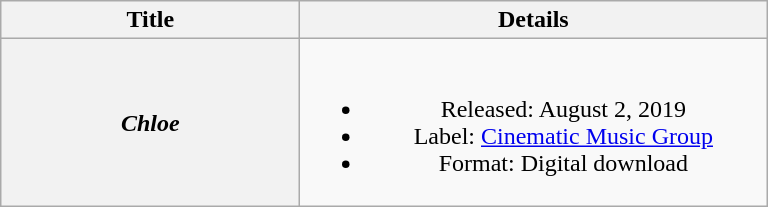<table class="wikitable plainrowheaders" style="text-align:center;">
<tr>
<th scope="col" style="width:12em;">Title</th>
<th scope="col" style="width:19em;">Details</th>
</tr>
<tr>
<th scope="row"><em>Chloe</em></th>
<td><br><ul><li>Released: August 2, 2019</li><li>Label: <a href='#'>Cinematic Music Group</a></li><li>Format: Digital download</li></ul></td>
</tr>
</table>
